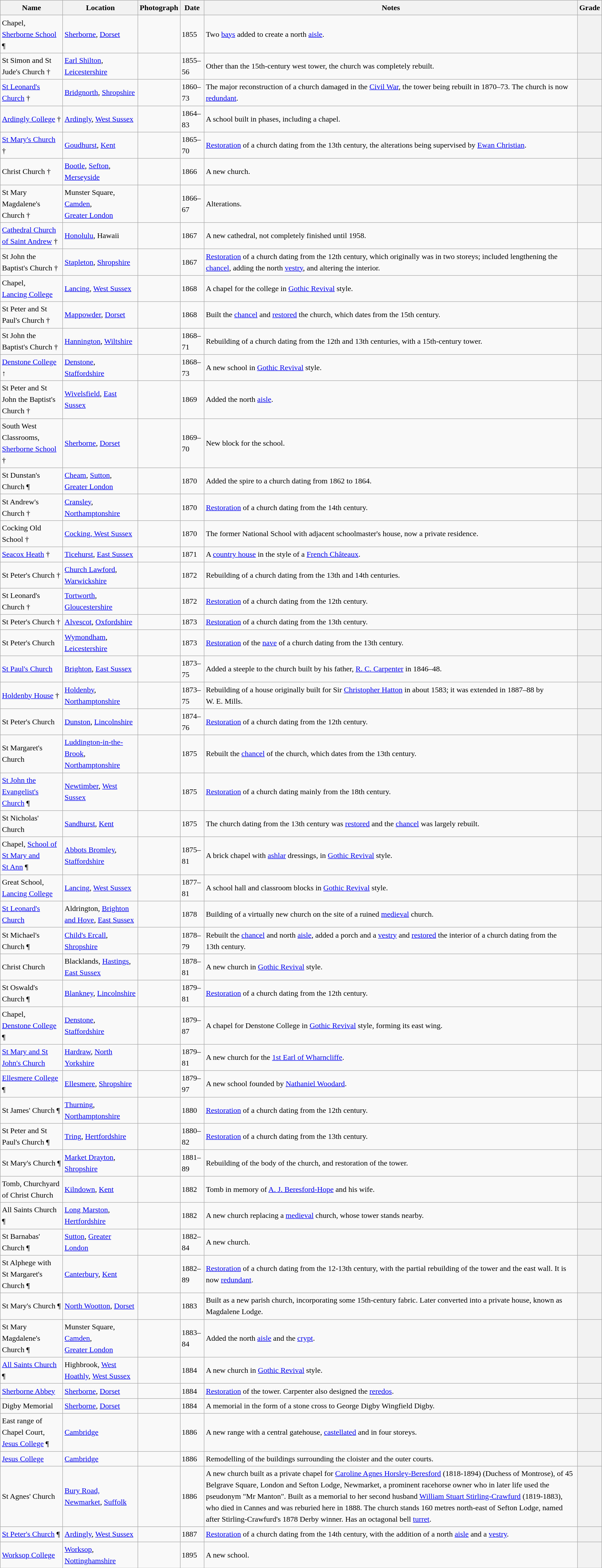<table class="wikitable sortable plainrowheaders" style="width:100%;border:0px;text-align:left;line-height:150%;">
<tr>
<th style="col" style="width:120px">Name</th>
<th style="col" style="width:150px">Location</th>
<th style="col" style="width:100px" class="unsortable">Photograph</th>
<th style="col" style="width:80px">Date</th>
<th scope="col" class="unsortable">Notes</th>
<th style="col" style="width:24px">Grade</th>
</tr>
<tr>
<td>Chapel,<br><a href='#'>Sherborne School</a> ¶</td>
<td><a href='#'>Sherborne</a>, <a href='#'>Dorset</a><br><small></small></td>
<td></td>
<td>1855</td>
<td>Two <a href='#'>bays</a> added to create a north <a href='#'>aisle</a>.</td>
<th></th>
</tr>
<tr>
<td>St Simon and St Jude's Church †</td>
<td><a href='#'>Earl Shilton</a>, <a href='#'>Leicestershire</a><br><small></small></td>
<td></td>
<td>1855–56</td>
<td>Other than the 15th-century west tower, the church was completely rebuilt.</td>
<th></th>
</tr>
<tr>
<td><a href='#'>St Leonard's Church</a> †</td>
<td><a href='#'>Bridgnorth</a>, <a href='#'>Shropshire</a><br><small></small></td>
<td></td>
<td>1860–73</td>
<td>The major reconstruction of a church damaged in the <a href='#'>Civil War</a>, the tower being rebuilt in 1870–73. The church is now <a href='#'>redundant</a>.</td>
<th></th>
</tr>
<tr>
<td><a href='#'>Ardingly College</a> †</td>
<td><a href='#'>Ardingly</a>, <a href='#'>West Sussex</a><br><small></small></td>
<td></td>
<td>1864–83</td>
<td>A school built in phases, including a chapel.</td>
<th></th>
</tr>
<tr>
<td><a href='#'>St Mary's Church</a> †</td>
<td><a href='#'>Goudhurst</a>, <a href='#'>Kent</a><br><small></small></td>
<td></td>
<td>1865–70</td>
<td><a href='#'>Restoration</a> of a church dating from the 13th century, the alterations being supervised by <a href='#'>Ewan Christian</a>.</td>
<th></th>
</tr>
<tr>
<td>Christ Church †</td>
<td><a href='#'>Bootle</a>, <a href='#'>Sefton</a>, <a href='#'>Merseyside</a><br><small></small></td>
<td></td>
<td>1866</td>
<td>A new church.</td>
<th></th>
</tr>
<tr>
<td>St Mary Magdalene's Church †</td>
<td>Munster Square, <a href='#'>Camden</a>, <br><a href='#'>Greater London</a><br><small></small></td>
<td></td>
<td>1866–67</td>
<td>Alterations.</td>
<th></th>
</tr>
<tr>
<td><a href='#'>Cathedral Church of Saint Andrew</a> †</td>
<td><a href='#'>Honolulu</a>, Hawaii</td>
<td></td>
<td>1867</td>
<td>A new cathedral, not completely finished until 1958.</td>
<td></td>
</tr>
<tr>
<td>St John the Baptist's Church †</td>
<td><a href='#'>Stapleton</a>, <a href='#'>Shropshire</a><br><small></small></td>
<td></td>
<td>1867</td>
<td><a href='#'>Restoration</a> of a church dating from the 12th century, which originally was in two storeys; included lengthening the <a href='#'>chancel</a>, adding the north <a href='#'>vestry</a>, and altering the interior.</td>
<th></th>
</tr>
<tr>
<td>Chapel,<br><a href='#'>Lancing College</a></td>
<td><a href='#'>Lancing</a>, <a href='#'>West Sussex</a><br><small></small></td>
<td></td>
<td>1868</td>
<td>A chapel for the college in <a href='#'>Gothic Revival</a> style.</td>
<th></th>
</tr>
<tr>
<td>St Peter and St Paul's Church †</td>
<td><a href='#'>Mappowder</a>, <a href='#'>Dorset</a><br><small></small></td>
<td></td>
<td>1868</td>
<td>Built the <a href='#'>chancel</a> and <a href='#'>restored</a> the church, which dates from the 15th century.</td>
<th></th>
</tr>
<tr>
<td>St John the Baptist's Church †</td>
<td><a href='#'>Hannington</a>, <a href='#'>Wiltshire</a><br><small></small></td>
<td></td>
<td>1868–71</td>
<td>Rebuilding of a church dating from the 12th and 13th centuries, with a 15th-century tower.</td>
<th></th>
</tr>
<tr>
<td><a href='#'>Denstone College</a> ↑</td>
<td><a href='#'>Denstone</a>, <a href='#'>Staffordshire</a><br><small></small></td>
<td></td>
<td>1868–73</td>
<td>A new school in <a href='#'>Gothic Revival</a> style.</td>
<th></th>
</tr>
<tr>
<td>St Peter and St John the Baptist's Church †</td>
<td><a href='#'>Wivelsfield</a>, <a href='#'>East Sussex</a><br><small></small></td>
<td></td>
<td>1869</td>
<td>Added the north <a href='#'>aisle</a>.</td>
<th></th>
</tr>
<tr>
<td>South West Classrooms,<br><a href='#'>Sherborne School</a> †</td>
<td><a href='#'>Sherborne</a>, <a href='#'>Dorset</a><br><small></small></td>
<td></td>
<td>1869–70</td>
<td>New block for the school.</td>
<th></th>
</tr>
<tr>
<td>St Dunstan's Church ¶</td>
<td><a href='#'>Cheam</a>, <a href='#'>Sutton</a>,<br><a href='#'>Greater London</a><br><small></small></td>
<td></td>
<td>1870</td>
<td>Added the spire to a church dating from 1862 to 1864.</td>
<th></th>
</tr>
<tr>
<td>St Andrew's Church †</td>
<td><a href='#'>Cransley</a>, <a href='#'>Northamptonshire</a><br><small></small></td>
<td></td>
<td>1870</td>
<td><a href='#'>Restoration</a> of a church dating from the 14th century.</td>
<th></th>
</tr>
<tr>
<td>Cocking Old School †</td>
<td><a href='#'>Cocking, West Sussex</a><br><small></small></td>
<td></td>
<td>1870</td>
<td>The former National School with adjacent schoolmaster's house, now a private residence.</td>
<th></th>
</tr>
<tr>
<td><a href='#'>Seacox Heath</a> †</td>
<td><a href='#'>Ticehurst</a>, <a href='#'>East Sussex</a><br><small></small></td>
<td></td>
<td>1871</td>
<td>A <a href='#'>country house</a> in the style of a <a href='#'>French Châteaux</a>.</td>
<th></th>
</tr>
<tr>
<td>St Peter's Church †</td>
<td><a href='#'>Church Lawford</a>, <a href='#'>Warwickshire</a><br><small></small></td>
<td></td>
<td>1872</td>
<td>Rebuilding of a church dating from the 13th and 14th centuries.</td>
<th></th>
</tr>
<tr>
<td>St Leonard's Church †</td>
<td><a href='#'>Tortworth</a>, <a href='#'>Gloucestershire</a><br><small></small></td>
<td></td>
<td>1872</td>
<td><a href='#'>Restoration</a> of a church dating from the 12th century.</td>
<th></th>
</tr>
<tr>
<td>St Peter's Church †</td>
<td><a href='#'>Alvescot</a>, <a href='#'>Oxfordshire</a><br><small></small></td>
<td></td>
<td>1873</td>
<td><a href='#'>Restoration</a> of a church dating from the 13th century.</td>
<th></th>
</tr>
<tr>
<td>St Peter's Church</td>
<td><a href='#'>Wymondham</a>, <a href='#'>Leicestershire</a><br><small></small></td>
<td></td>
<td>1873</td>
<td><a href='#'>Restoration</a> of the <a href='#'>nave</a> of a church dating from the 13th century.</td>
<th></th>
</tr>
<tr>
<td><a href='#'>St Paul's Church</a></td>
<td><a href='#'>Brighton</a>, <a href='#'>East Sussex</a><br><small></small></td>
<td></td>
<td>1873–75</td>
<td>Added a steeple to the church built by his father, <a href='#'>R. C. Carpenter</a> in 1846–48.</td>
<th></th>
</tr>
<tr>
<td><a href='#'>Holdenby House</a> †</td>
<td><a href='#'>Holdenby</a>, <a href='#'>Northamptonshire</a><br><small></small></td>
<td></td>
<td>1873–75</td>
<td>Rebuilding of a house originally built for Sir <a href='#'>Christopher Hatton</a> in about 1583; it was extended in 1887–88 by W. E. Mills.</td>
<th></th>
</tr>
<tr>
<td>St Peter's Church</td>
<td><a href='#'>Dunston</a>, <a href='#'>Lincolnshire</a><br><small></small></td>
<td></td>
<td>1874–76</td>
<td><a href='#'>Restoration</a> of a church dating from the 12th century.</td>
<th></th>
</tr>
<tr>
<td>St Margaret's Church</td>
<td><a href='#'>Luddington-in-the-Brook</a>, <a href='#'>Northamptonshire</a><br><small></small></td>
<td></td>
<td>1875</td>
<td>Rebuilt the <a href='#'>chancel</a> of the church, which dates from the 13th century.</td>
<th></th>
</tr>
<tr>
<td><a href='#'>St John the Evangelist's Church</a> ¶</td>
<td><a href='#'>Newtimber</a>, <a href='#'>West Sussex</a><br><small></small></td>
<td></td>
<td>1875</td>
<td><a href='#'>Restoration</a> of a church dating mainly from the 18th century.</td>
<th></th>
</tr>
<tr>
<td>St Nicholas' Church</td>
<td><a href='#'>Sandhurst</a>, <a href='#'>Kent</a><br><small></small></td>
<td></td>
<td>1875</td>
<td>The church dating from the 13th century was <a href='#'>restored</a> and the <a href='#'>chancel</a> was largely rebuilt.</td>
<th></th>
</tr>
<tr>
<td>Chapel, <a href='#'>School of St Mary and St Ann</a> ¶</td>
<td><a href='#'>Abbots Bromley</a>, <a href='#'>Staffordshire</a><br><small></small></td>
<td></td>
<td>1875–81</td>
<td>A brick chapel with <a href='#'>ashlar</a> dressings, in <a href='#'>Gothic Revival</a> style.</td>
<th></th>
</tr>
<tr>
<td>Great School,<br><a href='#'>Lancing College</a></td>
<td><a href='#'>Lancing</a>, <a href='#'>West Sussex</a><br><small></small></td>
<td></td>
<td>1877–81</td>
<td>A school hall and classroom blocks in <a href='#'>Gothic Revival</a> style.</td>
<th></th>
</tr>
<tr>
<td><a href='#'>St Leonard's Church</a></td>
<td>Aldrington, <a href='#'>Brighton and Hove</a>, <a href='#'>East Sussex</a><br><small></small></td>
<td></td>
<td>1878</td>
<td>Building of a virtually new church on the site of a ruined <a href='#'>medieval</a> church.</td>
<th></th>
</tr>
<tr>
<td>St Michael's Church ¶</td>
<td><a href='#'>Child's Ercall</a>, <a href='#'>Shropshire</a><br><small></small></td>
<td></td>
<td>1878–79</td>
<td>Rebuilt the <a href='#'>chancel</a> and north <a href='#'>aisle</a>, added a porch and a <a href='#'>vestry</a> and <a href='#'>restored</a> the interior of a church dating from the 13th century.</td>
<th></th>
</tr>
<tr>
<td>Christ Church</td>
<td>Blacklands, <a href='#'>Hastings</a>,<br><a href='#'>East Sussex</a><br><small></small></td>
<td></td>
<td>1878–81</td>
<td>A new church in <a href='#'>Gothic Revival</a> style.</td>
<th></th>
</tr>
<tr>
<td>St Oswald's Church ¶</td>
<td><a href='#'>Blankney</a>, <a href='#'>Lincolnshire</a><br><small></small></td>
<td></td>
<td>1879–81</td>
<td><a href='#'>Restoration</a> of a church dating from the 12th century.</td>
<th></th>
</tr>
<tr>
<td>Chapel,<br><a href='#'>Denstone College</a> ¶</td>
<td><a href='#'>Denstone</a>, <a href='#'>Staffordshire</a><br><small></small></td>
<td></td>
<td>1879–87</td>
<td>A chapel for Denstone College in <a href='#'>Gothic Revival</a> style, forming its east wing.</td>
<th></th>
</tr>
<tr>
<td><a href='#'>St Mary and St John's Church</a></td>
<td><a href='#'>Hardraw</a>, <a href='#'>North Yorkshire</a><br><small></small></td>
<td></td>
<td>1879–81</td>
<td>A new church for the <a href='#'>1st Earl of Wharncliffe</a>.</td>
<th></th>
</tr>
<tr>
<td><a href='#'>Ellesmere College</a> ¶</td>
<td><a href='#'>Ellesmere</a>, <a href='#'>Shropshire</a><br><small></small></td>
<td></td>
<td>1879–97</td>
<td>A new school founded by <a href='#'>Nathaniel Woodard</a>.</td>
<td></td>
</tr>
<tr>
<td>St James' Church ¶</td>
<td><a href='#'>Thurning</a>, <a href='#'>Northamptonshire</a><br><small></small></td>
<td></td>
<td>1880</td>
<td><a href='#'>Restoration</a> of a church dating from the 12th century.</td>
<th></th>
</tr>
<tr>
<td>St Peter and St Paul's Church ¶</td>
<td><a href='#'>Tring</a>, <a href='#'>Hertfordshire</a><br><small></small></td>
<td></td>
<td>1880–82</td>
<td><a href='#'>Restoration</a> of a church dating from the 13th century.</td>
<th></th>
</tr>
<tr>
<td>St Mary's Church ¶</td>
<td><a href='#'>Market Drayton</a>, <a href='#'>Shropshire</a><br><small></small></td>
<td></td>
<td>1881–89</td>
<td>Rebuilding of the body of the church, and restoration of the tower.</td>
<th></th>
</tr>
<tr>
<td>Tomb, Churchyard of Christ Church</td>
<td><a href='#'>Kilndown</a>, <a href='#'>Kent</a><br><small></small></td>
<td></td>
<td>1882</td>
<td>Tomb in memory of <a href='#'>A. J. Beresford-Hope</a> and his wife.</td>
<th></th>
</tr>
<tr>
<td>All Saints Church ¶</td>
<td><a href='#'>Long Marston</a>, <a href='#'>Hertfordshire</a><br><small></small></td>
<td></td>
<td>1882</td>
<td>A new church replacing a <a href='#'>medieval</a> church, whose tower stands nearby.</td>
<th></th>
</tr>
<tr>
<td>St Barnabas' Church ¶</td>
<td><a href='#'>Sutton</a>, <a href='#'>Greater London</a><br><small></small></td>
<td></td>
<td>1882–84</td>
<td>A new church.</td>
<th></th>
</tr>
<tr>
<td>St Alphege with St Margaret's Church ¶</td>
<td><a href='#'>Canterbury</a>, <a href='#'>Kent</a><br><small></small></td>
<td></td>
<td>1882–89</td>
<td><a href='#'>Restoration</a> of a church dating from the 12-13th century, with the partial rebuilding of the tower and the east wall. It is now <a href='#'>redundant</a>.</td>
<th></th>
</tr>
<tr>
<td>St Mary's Church ¶</td>
<td><a href='#'>North Wootton</a>, <a href='#'>Dorset</a><br><small></small></td>
<td></td>
<td>1883</td>
<td>Built as a new parish church, incorporating some 15th-century fabric. Later converted into a private house, known as Magdalene Lodge.</td>
<th></th>
</tr>
<tr>
<td>St Mary Magdalene's Church ¶</td>
<td>Munster Square, <a href='#'>Camden</a>,<br><a href='#'>Greater London</a><br><small></small></td>
<td></td>
<td>1883–84</td>
<td>Added the north <a href='#'>aisle</a> and the <a href='#'>crypt</a>.</td>
<th></th>
</tr>
<tr>
<td><a href='#'>All Saints Church</a> ¶</td>
<td>Highbrook, <a href='#'>West Hoathly</a>, <a href='#'>West Sussex</a><br><small></small></td>
<td></td>
<td>1884</td>
<td>A new church in <a href='#'>Gothic Revival</a> style.</td>
<th></th>
</tr>
<tr>
<td><a href='#'>Sherborne Abbey</a></td>
<td><a href='#'>Sherborne</a>, <a href='#'>Dorset</a><br><small></small></td>
<td></td>
<td>1884</td>
<td><a href='#'>Restoration</a> of the tower. Carpenter also designed the <a href='#'>reredos</a>.</td>
<th></th>
</tr>
<tr>
<td>Digby Memorial</td>
<td><a href='#'>Sherborne</a>, <a href='#'>Dorset</a><br><small></small></td>
<td></td>
<td>1884</td>
<td>A memorial in the form of a stone cross to George Digby Wingfield Digby.</td>
<th></th>
</tr>
<tr>
<td>East range of Chapel Court, <a href='#'>Jesus College</a> ¶</td>
<td><a href='#'>Cambridge</a><br><small></small></td>
<td></td>
<td>1886</td>
<td>A new range with a central gatehouse, <a href='#'>castellated</a> and in four storeys.</td>
<th></th>
</tr>
<tr>
<td><a href='#'>Jesus College</a></td>
<td><a href='#'>Cambridge</a><br><small></small></td>
<td></td>
<td>1886</td>
<td>Remodelling of the buildings surrounding the cloister and the outer courts.</td>
<th></th>
</tr>
<tr>
<td>St Agnes' Church</td>
<td><a href='#'>Bury Road, Newmarket</a>, <a href='#'>Suffolk</a><br><small></small></td>
<td></td>
<td>1886</td>
<td>A new church built as a private chapel for <a href='#'>Caroline Agnes Horsley-Beresford</a> (1818-1894) (Duchess of Montrose), of 45 Belgrave Square, London and Sefton Lodge, Newmarket, a prominent racehorse owner who in later life used the pseudonym "Mr Manton". Built as a memorial to her second husband <a href='#'>William Stuart Stirling-Crawfurd</a> (1819-1883), who died in Cannes and was reburied here in 1888. The church stands 160 metres north-east of Sefton Lodge, named after Stirling-Crawfurd's 1878 Derby winner. Has an octagonal bell <a href='#'>turret</a>.</td>
<th></th>
</tr>
<tr>
<td><a href='#'>St Peter's Church</a> ¶</td>
<td><a href='#'>Ardingly</a>, <a href='#'>West Sussex</a><br><small></small></td>
<td></td>
<td>1887</td>
<td><a href='#'>Restoration</a> of a church dating from the 14th century, with the addition of a north <a href='#'>aisle</a> and a <a href='#'>vestry</a>.</td>
<th></th>
</tr>
<tr>
<td><a href='#'>Worksop College</a></td>
<td><a href='#'>Worksop</a>, <a href='#'>Nottinghamshire</a><br><small></small></td>
<td></td>
<td>1895</td>
<td>A new school.</td>
<th></th>
</tr>
<tr>
</tr>
</table>
